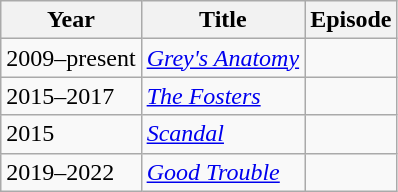<table class="wikitable">
<tr>
<th>Year</th>
<th>Title</th>
<th>Episode</th>
</tr>
<tr>
<td>2009–present</td>
<td><em><a href='#'>Grey's Anatomy</a></em></td>
<td><br></td>
</tr>
<tr>
<td>2015–2017</td>
<td><em><a href='#'>The Fosters</a></em></td>
<td><br></td>
</tr>
<tr>
<td>2015</td>
<td><em><a href='#'>Scandal</a></em></td>
<td><br></td>
</tr>
<tr>
<td>2019–2022</td>
<td><em><a href='#'>Good Trouble</a></em></td>
<td><br></td>
</tr>
</table>
